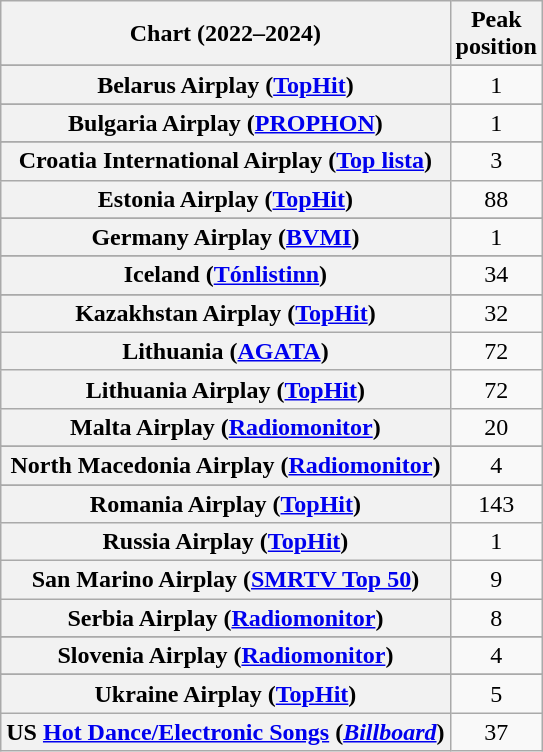<table class="wikitable sortable plainrowheaders" style="text-align:center">
<tr>
<th scope="col">Chart (2022–2024)</th>
<th scope="col">Peak<br>position</th>
</tr>
<tr>
</tr>
<tr>
<th scope="row">Belarus Airplay (<a href='#'>TopHit</a>)</th>
<td>1</td>
</tr>
<tr>
</tr>
<tr>
</tr>
<tr>
<th scope="row">Bulgaria Airplay (<a href='#'>PROPHON</a>)</th>
<td>1</td>
</tr>
<tr>
</tr>
<tr>
<th scope="row">Croatia International Airplay (<a href='#'>Top lista</a>)</th>
<td>3</td>
</tr>
<tr>
<th scope="row">Estonia Airplay (<a href='#'>TopHit</a>)</th>
<td>88</td>
</tr>
<tr>
</tr>
<tr>
</tr>
<tr>
<th scope="row">Germany Airplay (<a href='#'>BVMI</a>)</th>
<td>1</td>
</tr>
<tr>
</tr>
<tr>
</tr>
<tr>
</tr>
<tr>
<th scope="row">Iceland (<a href='#'>Tónlistinn</a>)</th>
<td>34</td>
</tr>
<tr>
</tr>
<tr>
<th scope="row">Kazakhstan Airplay (<a href='#'>TopHit</a>)</th>
<td>32</td>
</tr>
<tr>
<th scope="row">Lithuania (<a href='#'>AGATA</a>)</th>
<td>72</td>
</tr>
<tr>
<th scope="row">Lithuania Airplay (<a href='#'>TopHit</a>)</th>
<td>72</td>
</tr>
<tr>
<th scope="row">Malta Airplay (<a href='#'>Radiomonitor</a>)</th>
<td>20</td>
</tr>
<tr>
</tr>
<tr>
</tr>
<tr>
<th scope="row">North Macedonia Airplay (<a href='#'>Radiomonitor</a>)</th>
<td>4</td>
</tr>
<tr>
</tr>
<tr>
<th scope="row">Romania Airplay (<a href='#'>TopHit</a>)</th>
<td>143</td>
</tr>
<tr>
<th scope="row">Russia Airplay (<a href='#'>TopHit</a>)</th>
<td>1</td>
</tr>
<tr>
<th scope="row">San Marino Airplay (<a href='#'>SMRTV Top 50</a>)</th>
<td>9</td>
</tr>
<tr>
<th scope="row">Serbia Airplay (<a href='#'>Radiomonitor</a>)</th>
<td>8</td>
</tr>
<tr>
</tr>
<tr>
<th scope="row">Slovenia Airplay (<a href='#'>Radiomonitor</a>)</th>
<td>4</td>
</tr>
<tr>
</tr>
<tr>
<th scope="row">Ukraine Airplay (<a href='#'>TopHit</a>)</th>
<td>5</td>
</tr>
<tr>
<th scope="row">US <a href='#'>Hot Dance/Electronic Songs</a> (<em><a href='#'>Billboard</a></em>)</th>
<td>37</td>
</tr>
</table>
